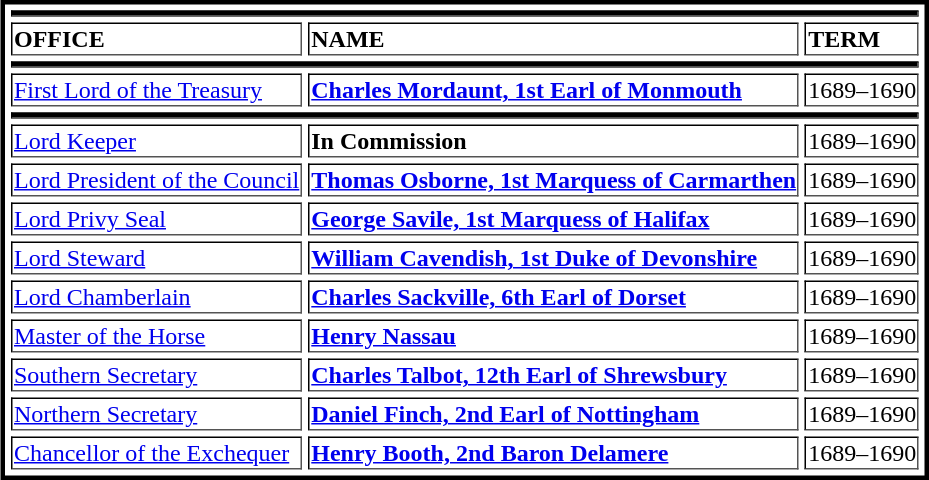<table cellpadding="1" cellspacing="4" style="margin:3px; border:3px solid #000000;" align="center" border=1 style="border-collapse: collapse;">
<tr>
<th bgcolor="#000000" colspan="3"></th>
</tr>
<tr>
<td align="left"><strong>OFFICE</strong></td>
<td align="left"><strong>NAME</strong></td>
<td align="left"><strong>TERM</strong></td>
</tr>
<tr>
<th bgcolor="#000000" colspan="3"></th>
</tr>
<tr>
<td align="left"><a href='#'>First Lord of the Treasury</a></td>
<td align="left"><strong><a href='#'>Charles Mordaunt, 1st Earl of Monmouth</a></strong></td>
<td align="left">1689–1690</td>
</tr>
<tr>
<th bgcolor="#000000" colspan="3"></th>
</tr>
<tr>
<td align="left"><a href='#'>Lord Keeper</a></td>
<td align="left"><strong>In Commission</strong></td>
<td align="left">1689–1690</td>
</tr>
<tr>
<td align="left"><a href='#'>Lord President of the Council</a></td>
<td align="left"><strong><a href='#'>Thomas Osborne, 1st Marquess of Carmarthen</a></strong></td>
<td align="left">1689–1690</td>
</tr>
<tr>
<td align="left"><a href='#'>Lord Privy Seal</a></td>
<td align="left"><strong><a href='#'>George Savile, 1st Marquess of Halifax</a></strong></td>
<td align="left">1689–1690</td>
</tr>
<tr>
<td align="left"><a href='#'>Lord Steward</a></td>
<td align="left"><strong><a href='#'>William Cavendish, 1st Duke of Devonshire</a></strong></td>
<td align="left">1689–1690</td>
</tr>
<tr>
<td align="left"><a href='#'>Lord Chamberlain</a></td>
<td align="left"><strong><a href='#'>Charles Sackville, 6th Earl of Dorset</a></strong></td>
<td align="left">1689–1690</td>
</tr>
<tr>
<td align="left"><a href='#'>Master of the Horse</a></td>
<td align="left"><strong><a href='#'>Henry Nassau</a></strong></td>
<td align="left">1689–1690</td>
</tr>
<tr>
<td align="left"><a href='#'>Southern Secretary</a></td>
<td align="left"><strong><a href='#'>Charles Talbot, 12th Earl of Shrewsbury</a></strong></td>
<td align="left">1689–1690</td>
</tr>
<tr>
<td align="left"><a href='#'>Northern Secretary</a></td>
<td align="left"><strong><a href='#'>Daniel Finch, 2nd Earl of Nottingham</a></strong></td>
<td align="left">1689–1690</td>
</tr>
<tr>
<td align="left"><a href='#'>Chancellor of the Exchequer</a></td>
<td align="left"><strong><a href='#'>Henry Booth, 2nd Baron Delamere</a></strong></td>
<td align="left">1689–1690</td>
</tr>
</table>
